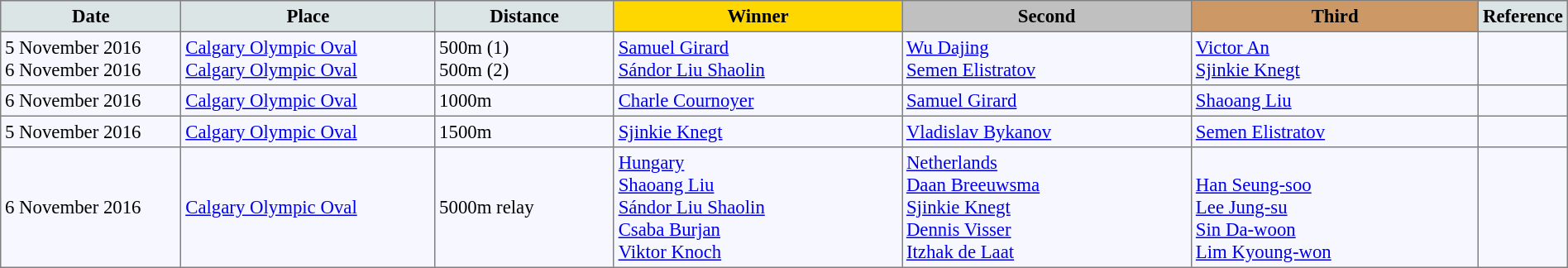<table bgcolor="#f7f8ff" cellpadding="3" cellspacing="0" border="1" style="font-size: 95%; border: gray solid 1px; border-collapse: collapse;">
<tr bgcolor="#CCCCCC" (1>
<td align="center" bgcolor="#DCE5E5" width="150"><strong>Date</strong></td>
<td align="center" bgcolor="#DCE5E5" width="220"><strong>Place</strong></td>
<td align="center" bgcolor="#DCE5E5" width="150"><strong>Distance</strong></td>
<td align="center" bgcolor="gold" width="250"><strong>Winner</strong></td>
<td align="center" bgcolor="silver" width="250"><strong>Second</strong></td>
<td align="center" bgcolor="CC9966" width="250"><strong>Third</strong></td>
<td align="center" bgcolor="#DCE5E5" width="30"><strong>Reference</strong></td>
</tr>
<tr align="left">
<td>5 November 2016<br>6 November 2016</td>
<td><a href='#'>Calgary Olympic Oval</a><br><a href='#'>Calgary Olympic Oval</a></td>
<td>500m (1)<br> 500m (2)</td>
<td> <a href='#'>Samuel Girard</a> <br> <a href='#'>Sándor Liu Shaolin</a></td>
<td> <a href='#'>Wu Dajing</a><br> <a href='#'>Semen Elistratov</a></td>
<td> <a href='#'>Victor An</a><br> <a href='#'>Sjinkie Knegt</a></td>
<td><br></td>
</tr>
<tr align="left">
<td>6 November 2016</td>
<td><a href='#'>Calgary Olympic Oval</a></td>
<td>1000m</td>
<td> <a href='#'>Charle Cournoyer</a></td>
<td> <a href='#'>Samuel Girard</a></td>
<td> <a href='#'>Shaoang Liu</a></td>
<td></td>
</tr>
<tr align="left">
<td>5 November 2016</td>
<td><a href='#'>Calgary Olympic Oval</a></td>
<td>1500m</td>
<td> <a href='#'>Sjinkie Knegt</a></td>
<td> <a href='#'>Vladislav Bykanov</a></td>
<td> <a href='#'>Semen Elistratov</a></td>
<td></td>
</tr>
<tr align="left">
<td>6 November 2016</td>
<td><a href='#'>Calgary Olympic Oval</a></td>
<td>5000m relay</td>
<td> <a href='#'>Hungary</a> <br><a href='#'>Shaoang Liu</a><br><a href='#'>Sándor Liu Shaolin</a><br><a href='#'>Csaba Burjan</a><br><a href='#'>Viktor Knoch</a></td>
<td> <a href='#'>Netherlands</a><br><a href='#'>Daan Breeuwsma</a><br><a href='#'>Sjinkie Knegt</a><br><a href='#'>Dennis Visser</a><br><a href='#'>Itzhak de Laat</a></td>
<td><br><a href='#'>Han Seung-soo</a><br><a href='#'>Lee Jung-su</a><br><a href='#'>Sin Da-woon</a><br><a href='#'>Lim Kyoung-won</a></td>
<td></td>
</tr>
</table>
